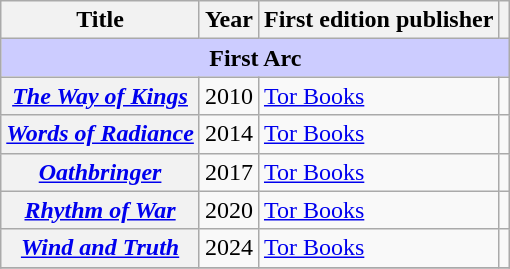<table class="wikitable sortable plainrowheaders">
<tr>
<th scope="col">Title</th>
<th scope="col">Year</th>
<th scope="col">First edition publisher</th>
<th scope="col"></th>
</tr>
<tr>
<th colspan="5" style="background-color: #ccccff;">First Arc</th>
</tr>
<tr>
<th scope="row"><em><a href='#'>The Way of Kings</a></em></th>
<td>2010</td>
<td><a href='#'>Tor Books</a></td>
<td align="center"></td>
</tr>
<tr>
<th scope="row"><em><a href='#'>Words of Radiance</a></em></th>
<td>2014</td>
<td><a href='#'>Tor Books</a></td>
<td align="center"></td>
</tr>
<tr>
<th scope="row"><em><a href='#'>Oathbringer</a></em></th>
<td>2017</td>
<td><a href='#'>Tor Books</a></td>
<td align="center"></td>
</tr>
<tr>
<th scope="row"><em><a href='#'>Rhythm of War</a></em></th>
<td>2020</td>
<td><a href='#'>Tor Books</a></td>
<td align="center"></td>
</tr>
<tr>
<th scope="row"><em><a href='#'>Wind and Truth</a></em></th>
<td>2024</td>
<td><a href='#'>Tor Books</a></td>
<td align="center"></td>
</tr>
<tr>
</tr>
</table>
